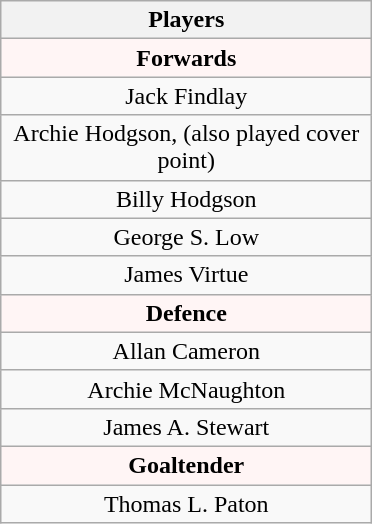<table class="wikitable" style="text-align:center;">
<tr>
<th style="width: 240px;">Players</th>
</tr>
<tr style="font-weight:bold; background-color:#FFF5F5;">
<td colspan="1" align="center"><strong>Forwards</strong></td>
</tr>
<tr>
<td>Jack Findlay</td>
</tr>
<tr>
<td>Archie Hodgson, (also played cover point)</td>
</tr>
<tr>
<td>Billy Hodgson</td>
</tr>
<tr>
<td>George S. Low</td>
</tr>
<tr>
<td>James Virtue</td>
</tr>
<tr style="font-weight:bold; background-color:#FFF5F5;">
<td colspan="1" align="center"><strong>Defence</strong></td>
</tr>
<tr>
<td>Allan Cameron</td>
</tr>
<tr>
<td>Archie McNaughton</td>
</tr>
<tr>
<td>James A. Stewart</td>
</tr>
<tr style="font-weight:bold; background-color:#FFF5F5;">
<td colspan="1" align="center"><strong>Goaltender</strong></td>
</tr>
<tr>
<td>Thomas L. Paton</td>
</tr>
</table>
